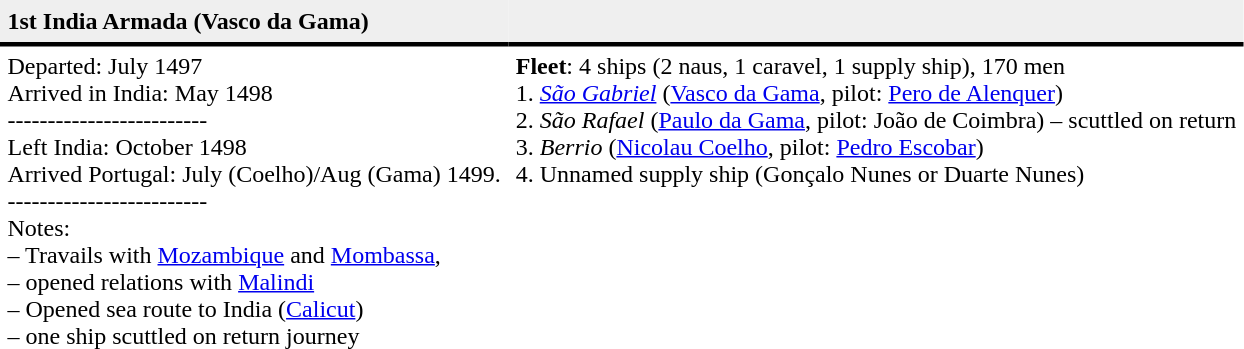<table class="toccolours" cellpadding="5" style="border-collapse:collapse">
<tr>
<td style="border-bottom:3px solid; background:#efefef;"><strong>1st India Armada (Vasco da Gama)</strong></td>
<td style="border-bottom:3px solid; background:#efefef;"></td>
</tr>
<tr>
</tr>
<tr valign="top">
<td>Departed: July 1497 <br> Arrived in India: May 1498 <br> -------------------------<br>Left India: October 1498 <br> Arrived Portugal: July (Coelho)/Aug (Gama) 1499. <br>-------------------------<br>Notes: <br>– Travails with <a href='#'>Mozambique</a> and <a href='#'>Mombassa</a>, <br>– opened relations with <a href='#'>Malindi</a> <br>– Opened sea route to India (<a href='#'>Calicut</a>) <br>– one ship scuttled on return journey</td>
<td><strong>Fleet</strong>: 4 ships (2 naus, 1 caravel, 1 supply ship), 170 men<br> 1. <a href='#'><em>São Gabriel</em></a> (<a href='#'>Vasco da Gama</a>, pilot: <a href='#'>Pero de Alenquer</a>)<br> 2. <em>São Rafael</em> (<a href='#'>Paulo da Gama</a>, pilot: João de Coimbra) – scuttled on return<br> 3. <em>Berrio</em> (<a href='#'>Nicolau Coelho</a>, pilot: <a href='#'>Pedro Escobar</a>)<br> 4. Unnamed supply ship (Gonçalo Nunes or Duarte Nunes)</td>
</tr>
</table>
